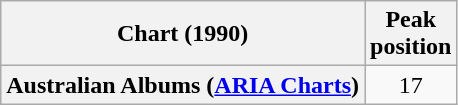<table class="wikitable sortable plainrowheaders" style="text-align:center">
<tr>
<th scope="col">Chart (1990)</th>
<th scope="col">Peak<br>position</th>
</tr>
<tr>
<th scope="row">Australian Albums (<a href='#'>ARIA Charts</a>)</th>
<td>17</td>
</tr>
</table>
